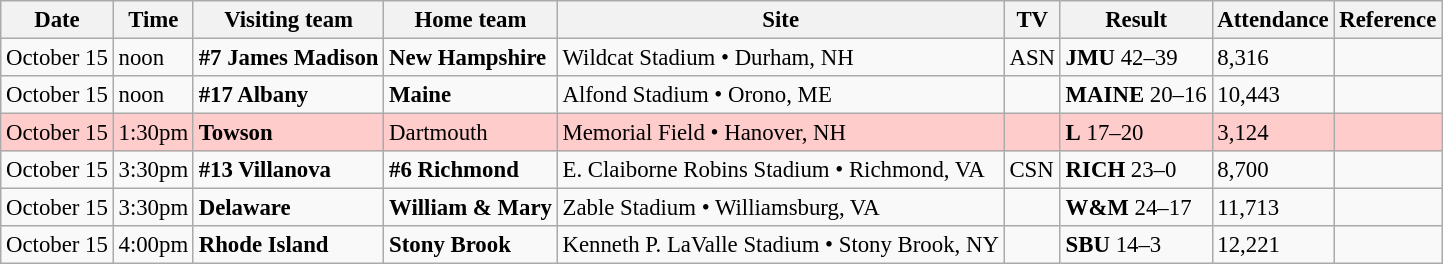<table class="wikitable" style="font-size:95%;">
<tr>
<th>Date</th>
<th>Time</th>
<th>Visiting team</th>
<th>Home team</th>
<th>Site</th>
<th>TV</th>
<th>Result</th>
<th>Attendance</th>
<th class="unsortable">Reference</th>
</tr>
<tr bgcolor=>
<td>October 15</td>
<td>noon</td>
<td><strong>#7 James Madison</strong></td>
<td><strong>New Hampshire</strong></td>
<td>Wildcat Stadium • Durham, NH</td>
<td>ASN</td>
<td><strong>JMU</strong> 42–39</td>
<td>8,316</td>
<td></td>
</tr>
<tr bgcolor=>
<td>October 15</td>
<td>noon</td>
<td><strong>#17 Albany</strong></td>
<td><strong>Maine</strong></td>
<td>Alfond Stadium • Orono, ME</td>
<td></td>
<td><strong>MAINE</strong> 20–16</td>
<td>10,443</td>
<td></td>
</tr>
<tr bgcolor=ffcccc>
<td>October 15</td>
<td>1:30pm</td>
<td><strong>Towson</strong></td>
<td>Dartmouth</td>
<td>Memorial Field • Hanover, NH</td>
<td></td>
<td><strong>L</strong> 17–20</td>
<td>3,124</td>
<td></td>
</tr>
<tr bgcolor=>
<td>October 15</td>
<td>3:30pm</td>
<td><strong>#13 Villanova</strong></td>
<td><strong>#6 Richmond</strong></td>
<td>E. Claiborne Robins Stadium • Richmond, VA</td>
<td>CSN</td>
<td><strong>RICH</strong> 23–0</td>
<td>8,700</td>
<td></td>
</tr>
<tr bgcolor=>
<td>October 15</td>
<td>3:30pm</td>
<td><strong>Delaware</strong></td>
<td><strong>William & Mary</strong></td>
<td>Zable Stadium • Williamsburg, VA</td>
<td></td>
<td><strong>W&M</strong> 24–17</td>
<td>11,713</td>
<td></td>
</tr>
<tr bgcolor=>
<td>October 15</td>
<td>4:00pm</td>
<td><strong>Rhode Island</strong></td>
<td><strong>Stony Brook</strong></td>
<td>Kenneth P. LaValle Stadium • Stony Brook, NY</td>
<td></td>
<td><strong>SBU</strong> 14–3</td>
<td>12,221</td>
<td></td>
</tr>
</table>
